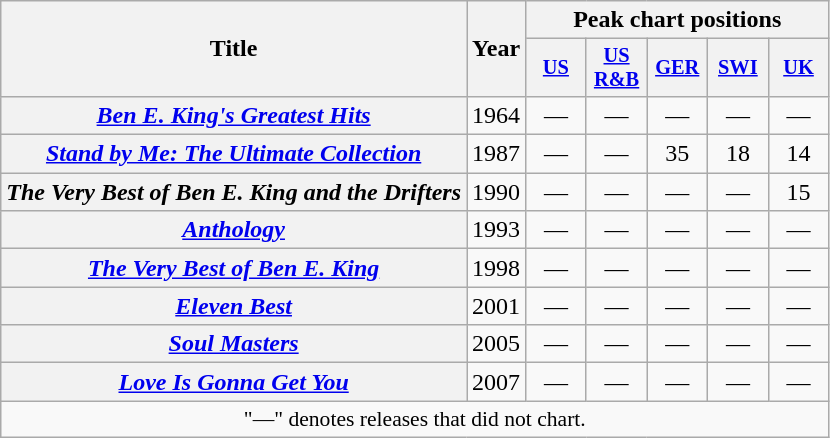<table class="wikitable plainrowheaders" style="text-align:center;">
<tr>
<th rowspan="2" scope="col">Title</th>
<th rowspan="2" scope="col">Year</th>
<th colspan="5">Peak chart positions</th>
</tr>
<tr>
<th scope="col" style="width:2.5em;font-size:85%"><a href='#'>US</a><br></th>
<th scope="col" style="width:2.5em;font-size:85%"><a href='#'>US<br>R&B</a><br></th>
<th scope="col" style="width:2.5em;font-size:85%"><a href='#'>GER</a><br></th>
<th scope="col" style="width:2.5em;font-size:85%"><a href='#'>SWI</a><br></th>
<th scope="col" style="width:2.5em;font-size:85%"><a href='#'>UK</a><br></th>
</tr>
<tr>
<th scope="row"><em><a href='#'>Ben E. King's Greatest Hits</a></em></th>
<td>1964</td>
<td>—</td>
<td>—</td>
<td>—</td>
<td>—</td>
<td>—</td>
</tr>
<tr>
<th scope="row"><em><a href='#'>Stand by Me: The Ultimate Collection</a></em></th>
<td>1987</td>
<td>—</td>
<td>—</td>
<td>35</td>
<td>18</td>
<td>14</td>
</tr>
<tr>
<th scope="row"><em>The Very Best of Ben E. King and the Drifters</em><br></th>
<td>1990</td>
<td>—</td>
<td>—</td>
<td>—</td>
<td>—</td>
<td>15</td>
</tr>
<tr>
<th scope="row"><em><a href='#'>Anthology</a></em></th>
<td>1993</td>
<td>—</td>
<td>—</td>
<td>—</td>
<td>—</td>
<td>—</td>
</tr>
<tr>
<th scope="row"><em><a href='#'>The Very Best of Ben E. King</a></em></th>
<td>1998</td>
<td>—</td>
<td>—</td>
<td>—</td>
<td>—</td>
<td>—</td>
</tr>
<tr>
<th scope="row"><em><a href='#'>Eleven Best</a></em></th>
<td>2001</td>
<td>—</td>
<td>—</td>
<td>—</td>
<td>—</td>
<td>—</td>
</tr>
<tr>
<th scope="row"><em><a href='#'>Soul Masters</a></em></th>
<td>2005</td>
<td>—</td>
<td>—</td>
<td>—</td>
<td>—</td>
<td>—</td>
</tr>
<tr>
<th scope="row"><em><a href='#'>Love Is Gonna Get You</a></em></th>
<td>2007</td>
<td>—</td>
<td>—</td>
<td>—</td>
<td>—</td>
<td>—</td>
</tr>
<tr>
<td colspan="7" style="font-size:90%">"—" denotes releases that did not chart.</td>
</tr>
</table>
